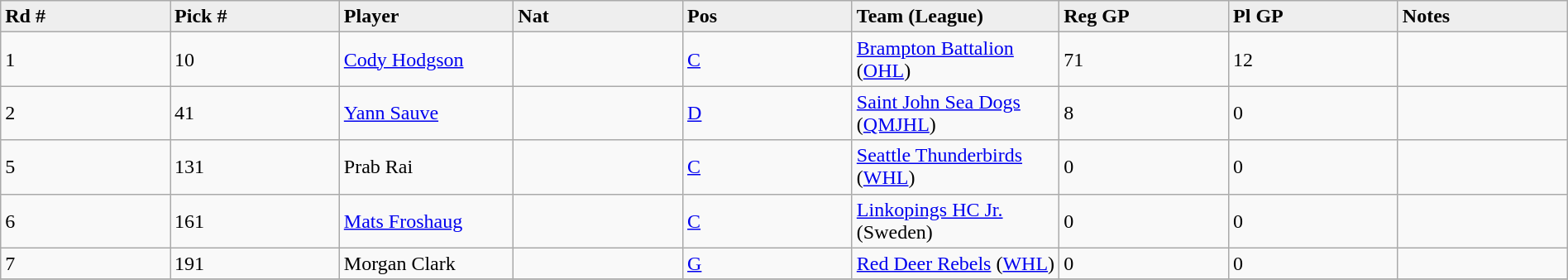<table class="wikitable" style="width: 100%">
<tr>
<td width="5%"; bgcolor="#eeeeee"><strong>Rd #</strong></td>
<td width="5%"; bgcolor="#eeeeee"><strong>Pick #</strong></td>
<td width="5%"; bgcolor="#eeeeee"><strong>Player</strong></td>
<td width="5%"; bgcolor="#eeeeee"><strong>Nat</strong></td>
<td width="5%"; bgcolor="#eeeeee"><strong>Pos</strong></td>
<td width="5%"; bgcolor="#eeeeee"><strong>Team (League)</strong></td>
<td width="5%"; bgcolor="#eeeeee"><strong>Reg GP</strong></td>
<td width="5%"; bgcolor="#eeeeee"><strong>Pl GP</strong></td>
<td width="5%"; bgcolor="#eeeeee"><strong>Notes</strong></td>
</tr>
<tr>
<td>1</td>
<td>10</td>
<td><a href='#'>Cody Hodgson</a></td>
<td></td>
<td><a href='#'>C</a></td>
<td><a href='#'>Brampton Battalion</a> (<a href='#'>OHL</a>)</td>
<td>71</td>
<td>12</td>
<td></td>
</tr>
<tr>
<td>2</td>
<td>41</td>
<td><a href='#'>Yann Sauve</a></td>
<td></td>
<td><a href='#'>D</a></td>
<td><a href='#'>Saint John Sea Dogs</a> (<a href='#'>QMJHL</a>)</td>
<td>8</td>
<td>0</td>
<td></td>
</tr>
<tr>
<td>5</td>
<td>131</td>
<td>Prab Rai</td>
<td></td>
<td><a href='#'>C</a></td>
<td><a href='#'>Seattle Thunderbirds</a> (<a href='#'>WHL</a>)</td>
<td>0</td>
<td>0</td>
<td></td>
</tr>
<tr>
<td>6</td>
<td>161</td>
<td><a href='#'>Mats Froshaug</a></td>
<td></td>
<td><a href='#'>C</a></td>
<td><a href='#'>Linkopings HC Jr.</a> (Sweden)</td>
<td>0</td>
<td>0</td>
<td></td>
</tr>
<tr>
<td>7</td>
<td>191</td>
<td>Morgan Clark</td>
<td></td>
<td><a href='#'>G</a></td>
<td><a href='#'>Red Deer Rebels</a> (<a href='#'>WHL</a>)</td>
<td>0</td>
<td>0</td>
<td></td>
</tr>
<tr>
</tr>
</table>
